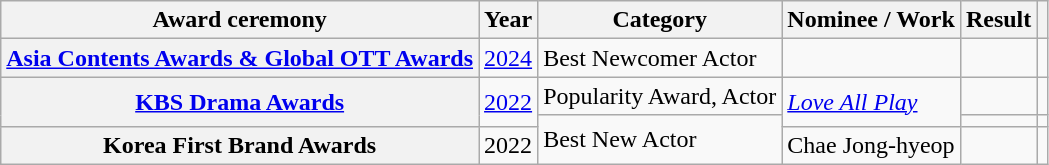<table class="wikitable plainrowheaders sortable">
<tr>
<th scope="col">Award ceremony</th>
<th scope="col">Year</th>
<th scope="col">Category</th>
<th scope="col">Nominee / Work</th>
<th scope="col">Result</th>
<th scope="col" class="unsortable"></th>
</tr>
<tr>
<th scope="row"><a href='#'>Asia Contents Awards & Global OTT Awards</a></th>
<td style="text-align:center"><a href='#'>2024</a></td>
<td>Best Newcomer Actor</td>
<td><em></em></td>
<td></td>
<td style="text-align:center"></td>
</tr>
<tr>
<th scope="row" rowspan="2"><a href='#'>KBS Drama Awards</a></th>
<td rowspan="2" style="text-align:center"><a href='#'>2022</a></td>
<td>Popularity Award, Actor</td>
<td rowspan="2"><em><a href='#'>Love All Play</a></em></td>
<td></td>
<td style="text-align:center"></td>
</tr>
<tr>
<td rowspan="2">Best New Actor</td>
<td></td>
<td style="text-align:center"></td>
</tr>
<tr>
<th scope="row">Korea First Brand Awards</th>
<td style="text-align:center">2022</td>
<td>Chae Jong-hyeop</td>
<td></td>
<td style="text-align:center"></td>
</tr>
</table>
